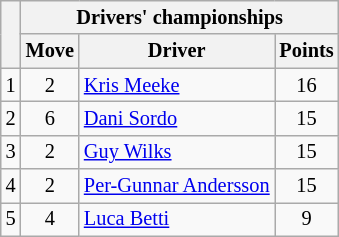<table class="wikitable" style="font-size:85%;">
<tr>
<th rowspan="2"></th>
<th colspan="3">Drivers' championships</th>
</tr>
<tr>
<th>Move</th>
<th>Driver</th>
<th>Points</th>
</tr>
<tr>
<td align="center">1</td>
<td align="center"> 2</td>
<td> <a href='#'>Kris Meeke</a></td>
<td align="center">16</td>
</tr>
<tr>
<td align="center">2</td>
<td align="center"> 6</td>
<td> <a href='#'>Dani Sordo</a></td>
<td align="center">15</td>
</tr>
<tr>
<td align="center">3</td>
<td align="center"> 2</td>
<td> <a href='#'>Guy Wilks</a></td>
<td align="center">15</td>
</tr>
<tr>
<td align="center">4</td>
<td align="center"> 2</td>
<td> <a href='#'>Per-Gunnar Andersson</a></td>
<td align="center">15</td>
</tr>
<tr>
<td align="center">5</td>
<td align="center"> 4</td>
<td> <a href='#'>Luca Betti</a></td>
<td align="center">9</td>
</tr>
</table>
